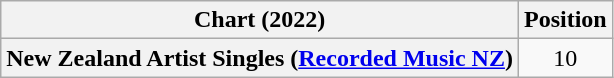<table class="wikitable sortable plainrowheaders" style="text-align:center">
<tr>
<th scope="col">Chart (2022)</th>
<th scope="col">Position</th>
</tr>
<tr>
<th scope="row">New Zealand Artist Singles (<a href='#'>Recorded Music NZ</a>)</th>
<td>10</td>
</tr>
</table>
